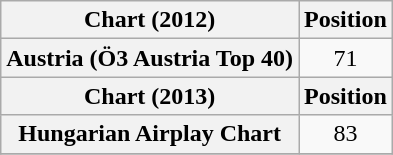<table class="wikitable plainrowheaders" style="text-align:center">
<tr>
<th scope="col">Chart (2012)</th>
<th scope="col">Position</th>
</tr>
<tr>
<th scope="row">Austria (Ö3 Austria Top 40)</th>
<td align="center">71</td>
</tr>
<tr>
<th scope="col">Chart (2013)</th>
<th scope="col">Position</th>
</tr>
<tr>
<th scope="row">Hungarian Airplay Chart</th>
<td align="center">83</td>
</tr>
<tr>
</tr>
</table>
